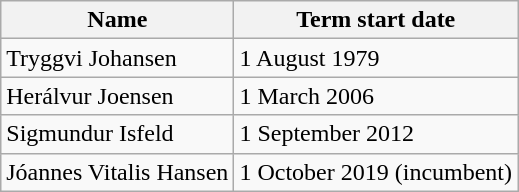<table class="wikitable">
<tr>
<th>Name</th>
<th>Term start date</th>
</tr>
<tr>
<td>Tryggvi Johansen</td>
<td>1 August 1979</td>
</tr>
<tr>
<td>Herálvur Joensen</td>
<td>1 March 2006</td>
</tr>
<tr>
<td>Sigmundur Isfeld</td>
<td>1 September 2012</td>
</tr>
<tr>
<td>Jóannes Vitalis Hansen</td>
<td>1 October 2019 (incumbent)</td>
</tr>
</table>
